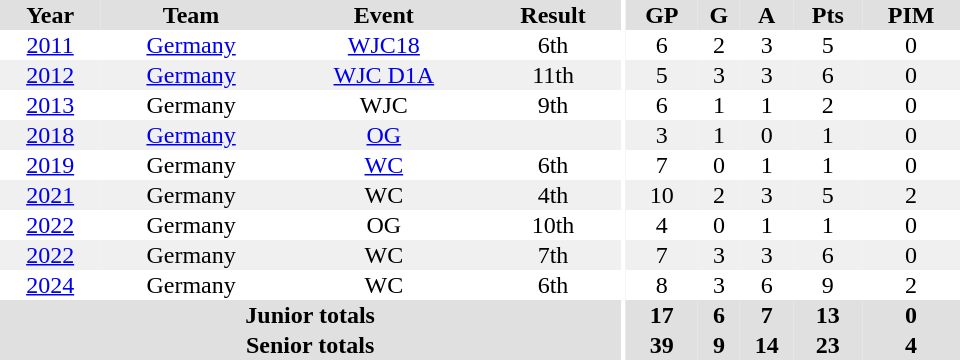<table border="0" cellpadding="1" cellspacing="0" ID="Table3" style="text-align:center; width:40em">
<tr ALIGN="center" bgcolor="#e0e0e0">
<th>Year</th>
<th>Team</th>
<th>Event</th>
<th>Result</th>
<th rowspan="99" bgcolor="#fff"></th>
<th>GP</th>
<th>G</th>
<th>A</th>
<th>Pts</th>
<th>PIM</th>
</tr>
<tr>
<td><a href='#'>2011</a></td>
<td><a href='#'>Germany</a></td>
<td><a href='#'>WJC18</a></td>
<td>6th</td>
<td>6</td>
<td>2</td>
<td>3</td>
<td>5</td>
<td>0</td>
</tr>
<tr bgcolor="#f0f0f0">
<td><a href='#'>2012</a></td>
<td><a href='#'>Germany</a></td>
<td><a href='#'>WJC D1A</a></td>
<td>11th</td>
<td>5</td>
<td>3</td>
<td>3</td>
<td>6</td>
<td>0</td>
</tr>
<tr>
<td><a href='#'>2013</a></td>
<td>Germany</td>
<td>WJC</td>
<td>9th</td>
<td>6</td>
<td>1</td>
<td>1</td>
<td>2</td>
<td>0</td>
</tr>
<tr bgcolor="#f0f0f0">
<td><a href='#'>2018</a></td>
<td><a href='#'>Germany</a></td>
<td><a href='#'>OG</a></td>
<td></td>
<td>3</td>
<td>1</td>
<td>0</td>
<td>1</td>
<td>0</td>
</tr>
<tr>
<td><a href='#'>2019</a></td>
<td>Germany</td>
<td><a href='#'>WC</a></td>
<td>6th</td>
<td>7</td>
<td>0</td>
<td>1</td>
<td>1</td>
<td>0</td>
</tr>
<tr bgcolor="#f0f0f0">
<td><a href='#'>2021</a></td>
<td>Germany</td>
<td>WC</td>
<td>4th</td>
<td>10</td>
<td>2</td>
<td>3</td>
<td>5</td>
<td>2</td>
</tr>
<tr>
<td><a href='#'>2022</a></td>
<td>Germany</td>
<td>OG</td>
<td>10th</td>
<td>4</td>
<td>0</td>
<td>1</td>
<td>1</td>
<td>0</td>
</tr>
<tr bgcolor="#f0f0f0">
<td><a href='#'>2022</a></td>
<td>Germany</td>
<td>WC</td>
<td>7th</td>
<td>7</td>
<td>3</td>
<td>3</td>
<td>6</td>
<td>0</td>
</tr>
<tr>
<td><a href='#'>2024</a></td>
<td>Germany</td>
<td>WC</td>
<td>6th</td>
<td>8</td>
<td>3</td>
<td>6</td>
<td>9</td>
<td>2</td>
</tr>
<tr bgcolor="#e0e0e0">
<th colspan="4">Junior totals</th>
<th>17</th>
<th>6</th>
<th>7</th>
<th>13</th>
<th>0</th>
</tr>
<tr bgcolor="#e0e0e0">
<th colspan="4">Senior totals</th>
<th>39</th>
<th>9</th>
<th>14</th>
<th>23</th>
<th>4</th>
</tr>
</table>
